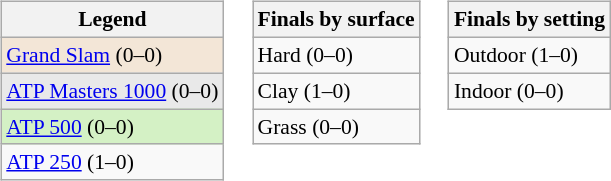<table>
<tr valign=top>
<td><br><table class="wikitable" style=font-size:90%>
<tr>
<th>Legend</th>
</tr>
<tr style="background:#f3e6d7;">
<td><a href='#'>Grand Slam</a> (0–0)</td>
</tr>
<tr style="background:#e9e9e9;">
<td><a href='#'>ATP Masters 1000</a> (0–0)</td>
</tr>
<tr style="background:#d4f1c5;">
<td><a href='#'>ATP 500</a> (0–0)</td>
</tr>
<tr>
<td><a href='#'>ATP 250</a> (1–0)</td>
</tr>
</table>
</td>
<td><br><table class="wikitable" style=font-size:90%>
<tr>
<th>Finals by surface</th>
</tr>
<tr>
<td>Hard (0–0)</td>
</tr>
<tr>
<td>Clay (1–0)</td>
</tr>
<tr>
<td>Grass (0–0)</td>
</tr>
</table>
</td>
<td><br><table class="wikitable" style=font-size:90%>
<tr>
<th>Finals by setting</th>
</tr>
<tr>
<td>Outdoor (1–0)</td>
</tr>
<tr>
<td>Indoor (0–0)</td>
</tr>
</table>
</td>
</tr>
</table>
